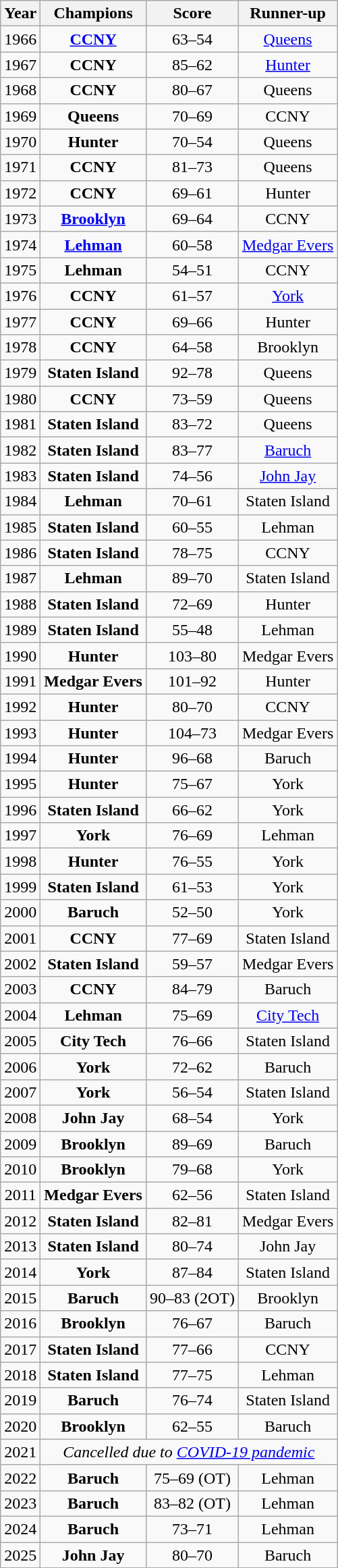<table class="wikitable sortable">
<tr>
<th>Year</th>
<th>Champions</th>
<th>Score</th>
<th>Runner-up</th>
</tr>
<tr align=center>
<td>1966</td>
<td><strong><a href='#'>CCNY</a></strong></td>
<td>63–54</td>
<td><a href='#'>Queens</a></td>
</tr>
<tr align=center>
<td>1967</td>
<td><strong>CCNY</strong></td>
<td>85–62</td>
<td><a href='#'>Hunter</a></td>
</tr>
<tr align=center>
<td>1968</td>
<td><strong>CCNY</strong></td>
<td>80–67</td>
<td>Queens</td>
</tr>
<tr align=center>
<td>1969</td>
<td><strong>Queens</strong></td>
<td>70–69</td>
<td>CCNY</td>
</tr>
<tr align=center>
<td>1970</td>
<td><strong>Hunter</strong></td>
<td>70–54</td>
<td>Queens</td>
</tr>
<tr align=center>
<td>1971</td>
<td><strong>CCNY</strong></td>
<td>81–73</td>
<td>Queens</td>
</tr>
<tr align=center>
<td>1972</td>
<td><strong>CCNY</strong></td>
<td>69–61</td>
<td>Hunter</td>
</tr>
<tr align=center>
<td>1973</td>
<td><strong><a href='#'>Brooklyn</a></strong></td>
<td>69–64</td>
<td>CCNY</td>
</tr>
<tr align=center>
<td>1974</td>
<td><strong><a href='#'>Lehman</a></strong></td>
<td>60–58</td>
<td><a href='#'>Medgar Evers</a></td>
</tr>
<tr align=center>
<td>1975</td>
<td><strong>Lehman</strong></td>
<td>54–51</td>
<td>CCNY</td>
</tr>
<tr align=center>
<td>1976</td>
<td><strong>CCNY</strong></td>
<td>61–57</td>
<td><a href='#'>York</a></td>
</tr>
<tr align=center>
<td>1977</td>
<td><strong>CCNY</strong></td>
<td>69–66</td>
<td>Hunter</td>
</tr>
<tr align=center>
<td>1978</td>
<td><strong>CCNY</strong></td>
<td>64–58</td>
<td>Brooklyn</td>
</tr>
<tr align=center>
<td>1979</td>
<td><strong>Staten Island</strong></td>
<td>92–78</td>
<td>Queens</td>
</tr>
<tr align=center>
<td>1980</td>
<td><strong>CCNY</strong></td>
<td>73–59</td>
<td>Queens</td>
</tr>
<tr align=center>
<td>1981</td>
<td><strong>Staten Island</strong></td>
<td>83–72</td>
<td>Queens</td>
</tr>
<tr align=center>
<td>1982</td>
<td><strong>Staten Island</strong></td>
<td>83–77</td>
<td><a href='#'>Baruch</a></td>
</tr>
<tr align=center>
<td>1983</td>
<td><strong>Staten Island</strong></td>
<td>74–56</td>
<td><a href='#'>John Jay</a></td>
</tr>
<tr align=center>
<td>1984</td>
<td><strong>Lehman</strong></td>
<td>70–61</td>
<td>Staten Island</td>
</tr>
<tr align=center>
<td>1985</td>
<td><strong>Staten Island</strong></td>
<td>60–55</td>
<td>Lehman</td>
</tr>
<tr align=center>
<td>1986</td>
<td><strong>Staten Island</strong></td>
<td>78–75</td>
<td>CCNY</td>
</tr>
<tr align=center>
<td>1987</td>
<td><strong>Lehman</strong></td>
<td>89–70</td>
<td>Staten Island</td>
</tr>
<tr align=center>
<td>1988</td>
<td><strong>Staten Island</strong></td>
<td>72–69</td>
<td>Hunter</td>
</tr>
<tr align=center>
<td>1989</td>
<td><strong>Staten Island</strong></td>
<td>55–48</td>
<td>Lehman</td>
</tr>
<tr align=center>
<td>1990</td>
<td><strong>Hunter</strong></td>
<td>103–80</td>
<td>Medgar Evers</td>
</tr>
<tr align=center>
<td>1991</td>
<td><strong>Medgar Evers</strong></td>
<td>101–92</td>
<td>Hunter</td>
</tr>
<tr align=center>
<td>1992</td>
<td><strong>Hunter</strong></td>
<td>80–70</td>
<td>CCNY</td>
</tr>
<tr align=center>
<td>1993</td>
<td><strong>Hunter</strong></td>
<td>104–73</td>
<td>Medgar Evers</td>
</tr>
<tr align=center>
<td>1994</td>
<td><strong>Hunter</strong></td>
<td>96–68</td>
<td>Baruch</td>
</tr>
<tr align=center>
<td>1995</td>
<td><strong>Hunter</strong></td>
<td>75–67</td>
<td>York</td>
</tr>
<tr align=center>
<td>1996</td>
<td><strong>Staten Island</strong></td>
<td>66–62</td>
<td>York</td>
</tr>
<tr align=center>
<td>1997</td>
<td><strong>York</strong></td>
<td>76–69</td>
<td>Lehman</td>
</tr>
<tr align=center>
<td>1998</td>
<td><strong>Hunter</strong></td>
<td>76–55</td>
<td>York</td>
</tr>
<tr align=center>
<td>1999</td>
<td><strong>Staten Island</strong></td>
<td>61–53</td>
<td>York</td>
</tr>
<tr align=center>
<td>2000</td>
<td><strong>Baruch</strong></td>
<td>52–50</td>
<td>York</td>
</tr>
<tr align=center>
<td>2001</td>
<td><strong>CCNY</strong></td>
<td>77–69</td>
<td>Staten Island</td>
</tr>
<tr align=center>
<td>2002</td>
<td><strong>Staten Island</strong></td>
<td>59–57</td>
<td>Medgar Evers</td>
</tr>
<tr align=center>
<td>2003</td>
<td><strong>CCNY</strong></td>
<td>84–79</td>
<td>Baruch</td>
</tr>
<tr align=center>
<td>2004</td>
<td><strong>Lehman</strong></td>
<td>75–69</td>
<td><a href='#'>City Tech</a></td>
</tr>
<tr align=center>
<td>2005</td>
<td><strong>City Tech</strong></td>
<td>76–66</td>
<td>Staten Island</td>
</tr>
<tr align=center>
<td>2006</td>
<td><strong>York</strong></td>
<td>72–62</td>
<td>Baruch</td>
</tr>
<tr align=center>
<td>2007</td>
<td><strong>York</strong></td>
<td>56–54</td>
<td>Staten Island</td>
</tr>
<tr align=center>
<td>2008</td>
<td><strong>John Jay</strong></td>
<td>68–54</td>
<td>York</td>
</tr>
<tr align=center>
<td>2009</td>
<td><strong>Brooklyn</strong></td>
<td>89–69</td>
<td>Baruch</td>
</tr>
<tr align=center>
<td>2010</td>
<td><strong>Brooklyn</strong></td>
<td>79–68</td>
<td>York</td>
</tr>
<tr align=center>
<td>2011</td>
<td><strong>Medgar Evers</strong></td>
<td>62–56</td>
<td>Staten Island</td>
</tr>
<tr align=center>
<td>2012</td>
<td><strong>Staten Island</strong></td>
<td>82–81</td>
<td>Medgar Evers</td>
</tr>
<tr align=center>
<td>2013</td>
<td><strong>Staten Island</strong></td>
<td>80–74</td>
<td>John Jay</td>
</tr>
<tr align=center>
<td>2014</td>
<td><strong>York</strong></td>
<td>87–84</td>
<td>Staten Island</td>
</tr>
<tr align=center>
<td>2015</td>
<td><strong>Baruch</strong></td>
<td>90–83 (2OT)</td>
<td>Brooklyn</td>
</tr>
<tr align=center>
<td>2016</td>
<td><strong>Brooklyn</strong></td>
<td>76–67</td>
<td>Baruch</td>
</tr>
<tr align=center>
<td>2017</td>
<td><strong>Staten Island</strong></td>
<td>77–66</td>
<td>CCNY</td>
</tr>
<tr align=center>
<td>2018</td>
<td><strong>Staten Island</strong></td>
<td>77–75</td>
<td>Lehman</td>
</tr>
<tr align=center>
<td>2019</td>
<td><strong>Baruch</strong></td>
<td>76–74</td>
<td>Staten Island</td>
</tr>
<tr align=center>
<td>2020</td>
<td><strong>Brooklyn</strong></td>
<td>62–55</td>
<td>Baruch</td>
</tr>
<tr align=center>
<td>2021</td>
<td colspan=3><em>Cancelled due to <a href='#'>COVID-19 pandemic</a></em></td>
</tr>
<tr align=center>
<td>2022</td>
<td><strong>Baruch</strong></td>
<td>75–69 (OT)</td>
<td>Lehman</td>
</tr>
<tr align=center>
<td>2023</td>
<td><strong>Baruch</strong></td>
<td>83–82 (OT)</td>
<td>Lehman</td>
</tr>
<tr align=center>
<td>2024</td>
<td><strong>Baruch</strong></td>
<td>73–71</td>
<td>Lehman</td>
</tr>
<tr align=center>
<td>2025</td>
<td><strong>John Jay</strong></td>
<td>80–70</td>
<td>Baruch</td>
</tr>
</table>
